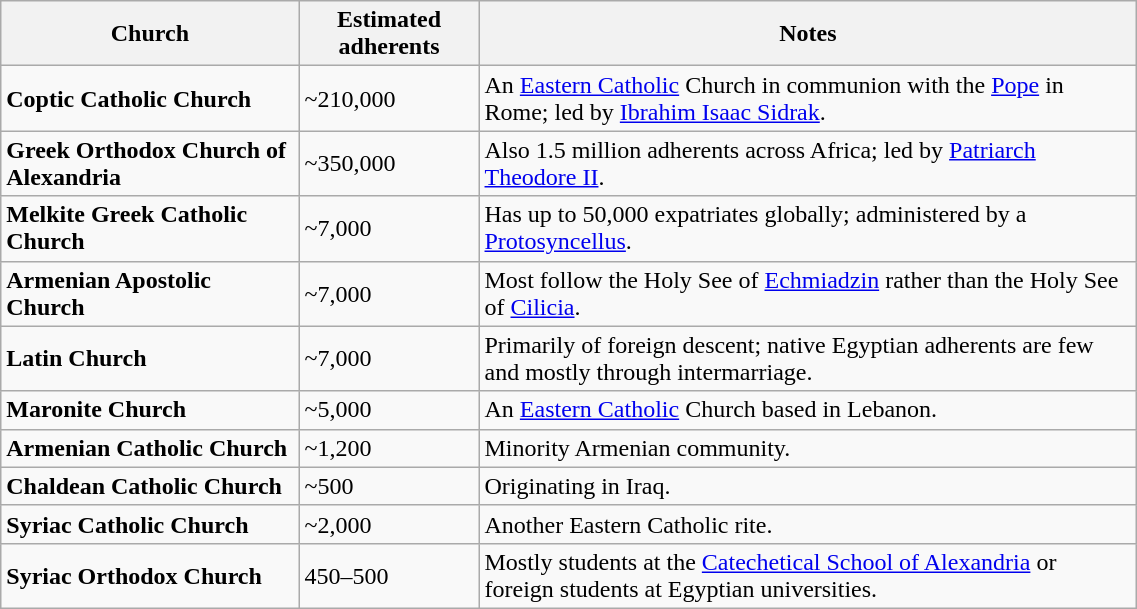<table class="wikitable sortable" style="width:60%">
<tr>
<th>Church</th>
<th>Estimated adherents</th>
<th>Notes</th>
</tr>
<tr>
<td><strong>Coptic Catholic Church</strong></td>
<td>~210,000</td>
<td>An <a href='#'>Eastern Catholic</a> Church in communion with the <a href='#'>Pope</a> in Rome; led by <a href='#'>Ibrahim Isaac Sidrak</a>.</td>
</tr>
<tr>
<td><strong>Greek Orthodox Church of Alexandria</strong></td>
<td>~350,000</td>
<td>Also 1.5 million adherents across Africa; led by <a href='#'>Patriarch Theodore II</a>.</td>
</tr>
<tr>
<td><strong>Melkite Greek Catholic Church</strong></td>
<td>~7,000</td>
<td>Has up to 50,000 expatriates globally; administered by a <a href='#'>Protosyncellus</a>.</td>
</tr>
<tr>
<td><strong>Armenian Apostolic Church</strong></td>
<td>~7,000</td>
<td>Most follow the Holy See of <a href='#'>Echmiadzin</a> rather than the Holy See of <a href='#'>Cilicia</a>.</td>
</tr>
<tr>
<td><strong>Latin Church</strong></td>
<td>~7,000</td>
<td>Primarily of foreign descent; native Egyptian adherents are few and mostly through intermarriage.</td>
</tr>
<tr>
<td><strong>Maronite Church</strong></td>
<td>~5,000</td>
<td>An <a href='#'>Eastern Catholic</a> Church based in Lebanon.</td>
</tr>
<tr>
<td><strong>Armenian Catholic Church</strong></td>
<td>~1,200</td>
<td>Minority Armenian community.</td>
</tr>
<tr>
<td><strong>Chaldean Catholic Church</strong></td>
<td>~500</td>
<td>Originating in Iraq.</td>
</tr>
<tr>
<td><strong>Syriac Catholic Church</strong></td>
<td>~2,000</td>
<td>Another Eastern Catholic rite.</td>
</tr>
<tr>
<td><strong>Syriac Orthodox Church</strong></td>
<td>450–500</td>
<td>Mostly students at the <a href='#'>Catechetical School of Alexandria</a> or foreign students at Egyptian universities.</td>
</tr>
</table>
